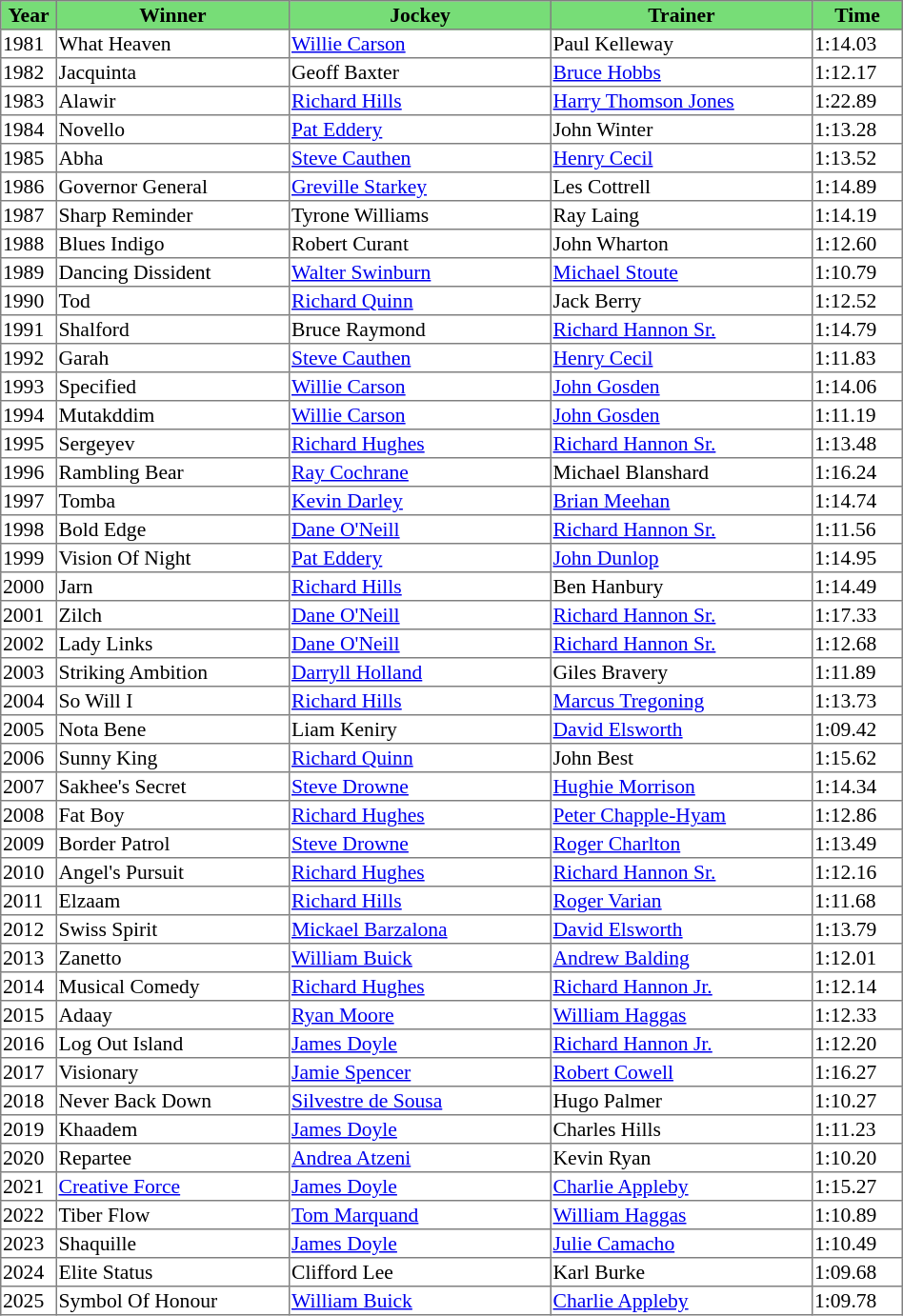<table class = "sortable" | border="1" style="border-collapse: collapse; font-size:90%">
<tr bgcolor="#77dd77" align="center">
<th style="width:36px"><strong>Year</strong></th>
<th style="width:160px"><strong>Winner</strong></th>
<th style="width:180px"><strong>Jockey</strong></th>
<th style="width:180px"><strong>Trainer</strong></th>
<th style="width:60px"><strong>Time</strong></th>
</tr>
<tr>
<td>1981</td>
<td>What Heaven</td>
<td><a href='#'>Willie Carson</a></td>
<td>Paul Kelleway</td>
<td>1:14.03</td>
</tr>
<tr>
<td>1982</td>
<td>Jacquinta</td>
<td>Geoff Baxter</td>
<td><a href='#'>Bruce Hobbs</a></td>
<td>1:12.17</td>
</tr>
<tr>
<td>1983</td>
<td>Alawir</td>
<td><a href='#'>Richard Hills</a></td>
<td><a href='#'>Harry Thomson Jones</a></td>
<td>1:22.89</td>
</tr>
<tr>
<td>1984</td>
<td>Novello</td>
<td><a href='#'>Pat Eddery</a></td>
<td>John Winter</td>
<td>1:13.28</td>
</tr>
<tr>
<td>1985</td>
<td>Abha</td>
<td><a href='#'>Steve Cauthen</a></td>
<td><a href='#'>Henry Cecil</a></td>
<td>1:13.52</td>
</tr>
<tr>
<td>1986</td>
<td>Governor General</td>
<td><a href='#'>Greville Starkey</a></td>
<td>Les Cottrell</td>
<td>1:14.89</td>
</tr>
<tr>
<td>1987</td>
<td>Sharp Reminder</td>
<td>Tyrone Williams</td>
<td>Ray Laing</td>
<td>1:14.19</td>
</tr>
<tr>
<td>1988</td>
<td>Blues Indigo</td>
<td>Robert Curant</td>
<td>John Wharton</td>
<td>1:12.60</td>
</tr>
<tr>
<td>1989</td>
<td>Dancing Dissident</td>
<td><a href='#'>Walter Swinburn</a></td>
<td><a href='#'>Michael Stoute</a></td>
<td>1:10.79</td>
</tr>
<tr>
<td>1990</td>
<td>Tod</td>
<td><a href='#'>Richard Quinn</a></td>
<td>Jack Berry</td>
<td>1:12.52</td>
</tr>
<tr>
<td>1991</td>
<td>Shalford</td>
<td>Bruce Raymond</td>
<td><a href='#'>Richard Hannon Sr.</a></td>
<td>1:14.79</td>
</tr>
<tr>
<td>1992</td>
<td>Garah</td>
<td><a href='#'>Steve Cauthen</a></td>
<td><a href='#'>Henry Cecil</a></td>
<td>1:11.83</td>
</tr>
<tr>
<td>1993</td>
<td>Specified</td>
<td><a href='#'>Willie Carson</a></td>
<td><a href='#'>John Gosden</a></td>
<td>1:14.06</td>
</tr>
<tr>
<td>1994</td>
<td>Mutakddim</td>
<td><a href='#'>Willie Carson</a></td>
<td><a href='#'>John Gosden</a></td>
<td>1:11.19</td>
</tr>
<tr>
<td>1995</td>
<td>Sergeyev</td>
<td><a href='#'>Richard Hughes</a></td>
<td><a href='#'>Richard Hannon Sr.</a></td>
<td>1:13.48</td>
</tr>
<tr>
<td>1996</td>
<td>Rambling Bear</td>
<td><a href='#'>Ray Cochrane</a></td>
<td>Michael Blanshard</td>
<td>1:16.24</td>
</tr>
<tr>
<td>1997</td>
<td>Tomba</td>
<td><a href='#'>Kevin Darley</a></td>
<td><a href='#'>Brian Meehan</a></td>
<td>1:14.74</td>
</tr>
<tr>
<td>1998</td>
<td>Bold Edge</td>
<td><a href='#'>Dane O'Neill</a></td>
<td><a href='#'>Richard Hannon Sr.</a></td>
<td>1:11.56</td>
</tr>
<tr>
<td>1999</td>
<td>Vision Of Night</td>
<td><a href='#'>Pat Eddery</a></td>
<td><a href='#'>John Dunlop</a></td>
<td>1:14.95</td>
</tr>
<tr>
<td>2000</td>
<td>Jarn</td>
<td><a href='#'>Richard Hills</a></td>
<td>Ben Hanbury</td>
<td>1:14.49</td>
</tr>
<tr>
<td>2001</td>
<td>Zilch</td>
<td><a href='#'>Dane O'Neill</a></td>
<td><a href='#'>Richard Hannon Sr.</a></td>
<td>1:17.33</td>
</tr>
<tr>
<td>2002</td>
<td>Lady Links</td>
<td><a href='#'>Dane O'Neill</a></td>
<td><a href='#'>Richard Hannon Sr.</a></td>
<td>1:12.68</td>
</tr>
<tr>
<td>2003</td>
<td>Striking Ambition</td>
<td><a href='#'>Darryll Holland</a></td>
<td>Giles Bravery</td>
<td>1:11.89</td>
</tr>
<tr>
<td>2004</td>
<td>So Will I</td>
<td><a href='#'>Richard Hills</a></td>
<td><a href='#'>Marcus Tregoning</a></td>
<td>1:13.73</td>
</tr>
<tr>
<td>2005</td>
<td>Nota Bene</td>
<td>Liam Keniry</td>
<td><a href='#'>David Elsworth</a></td>
<td>1:09.42</td>
</tr>
<tr>
<td>2006</td>
<td>Sunny King</td>
<td><a href='#'>Richard Quinn</a></td>
<td>John Best</td>
<td>1:15.62</td>
</tr>
<tr>
<td>2007</td>
<td>Sakhee's Secret</td>
<td><a href='#'>Steve Drowne</a></td>
<td><a href='#'>Hughie Morrison</a></td>
<td>1:14.34</td>
</tr>
<tr>
<td>2008</td>
<td>Fat Boy</td>
<td><a href='#'>Richard Hughes</a></td>
<td><a href='#'>Peter Chapple-Hyam</a></td>
<td>1:12.86</td>
</tr>
<tr>
<td>2009</td>
<td>Border Patrol</td>
<td><a href='#'>Steve Drowne</a></td>
<td><a href='#'>Roger Charlton</a></td>
<td>1:13.49</td>
</tr>
<tr>
<td>2010</td>
<td>Angel's Pursuit</td>
<td><a href='#'>Richard Hughes</a></td>
<td><a href='#'>Richard Hannon Sr.</a></td>
<td>1:12.16</td>
</tr>
<tr>
<td>2011</td>
<td>Elzaam</td>
<td><a href='#'>Richard Hills</a></td>
<td><a href='#'>Roger Varian</a></td>
<td>1:11.68</td>
</tr>
<tr>
<td>2012</td>
<td>Swiss Spirit</td>
<td><a href='#'>Mickael Barzalona</a></td>
<td><a href='#'>David Elsworth</a></td>
<td>1:13.79</td>
</tr>
<tr>
<td>2013</td>
<td>Zanetto</td>
<td><a href='#'>William Buick</a></td>
<td><a href='#'>Andrew Balding</a></td>
<td>1:12.01</td>
</tr>
<tr>
<td>2014</td>
<td>Musical Comedy</td>
<td><a href='#'>Richard Hughes</a></td>
<td><a href='#'>Richard Hannon Jr.</a></td>
<td>1:12.14</td>
</tr>
<tr>
<td>2015</td>
<td>Adaay</td>
<td><a href='#'>Ryan Moore</a></td>
<td><a href='#'>William Haggas</a></td>
<td>1:12.33</td>
</tr>
<tr>
<td>2016</td>
<td>Log Out Island</td>
<td><a href='#'>James Doyle</a></td>
<td><a href='#'>Richard Hannon Jr.</a></td>
<td>1:12.20</td>
</tr>
<tr>
<td>2017</td>
<td>Visionary</td>
<td><a href='#'>Jamie Spencer</a></td>
<td><a href='#'>Robert Cowell</a></td>
<td>1:16.27</td>
</tr>
<tr>
<td>2018</td>
<td>Never Back Down</td>
<td><a href='#'>Silvestre de Sousa</a></td>
<td>Hugo Palmer</td>
<td>1:10.27</td>
</tr>
<tr>
<td>2019</td>
<td>Khaadem</td>
<td><a href='#'>James Doyle</a></td>
<td>Charles Hills</td>
<td>1:11.23</td>
</tr>
<tr>
<td>2020</td>
<td>Repartee</td>
<td><a href='#'>Andrea Atzeni</a></td>
<td>Kevin Ryan</td>
<td>1:10.20</td>
</tr>
<tr>
<td>2021</td>
<td><a href='#'>Creative Force</a></td>
<td><a href='#'>James Doyle</a></td>
<td><a href='#'>Charlie Appleby</a></td>
<td>1:15.27</td>
</tr>
<tr>
<td>2022</td>
<td>Tiber Flow</td>
<td><a href='#'>Tom Marquand</a></td>
<td><a href='#'>William Haggas</a></td>
<td>1:10.89</td>
</tr>
<tr>
<td>2023</td>
<td>Shaquille</td>
<td><a href='#'>James Doyle</a></td>
<td><a href='#'>Julie Camacho</a></td>
<td>1:10.49</td>
</tr>
<tr>
<td>2024</td>
<td>Elite Status</td>
<td>Clifford Lee</td>
<td>Karl Burke</td>
<td>1:09.68</td>
</tr>
<tr>
<td>2025</td>
<td>Symbol Of Honour</td>
<td><a href='#'>William Buick</a></td>
<td><a href='#'>Charlie Appleby</a></td>
<td>1:09.78</td>
</tr>
</table>
